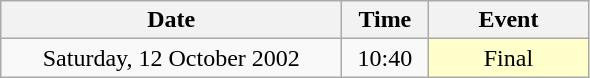<table class = "wikitable" style="text-align:center;">
<tr>
<th width=220>Date</th>
<th width=50>Time</th>
<th width=100>Event</th>
</tr>
<tr>
<td>Saturday, 12 October 2002</td>
<td>10:40</td>
<td bgcolor=ffffcc>Final</td>
</tr>
</table>
